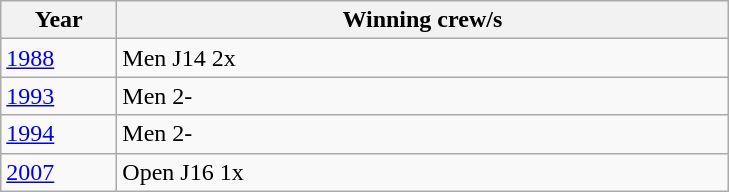<table class="wikitable">
<tr>
<th width=70>Year</th>
<th width=400>Winning crew/s</th>
</tr>
<tr>
<td><a href='#'>1988</a></td>
<td>Men J14 2x</td>
</tr>
<tr>
<td><a href='#'>1993</a></td>
<td>Men 2-</td>
</tr>
<tr>
<td><a href='#'>1994</a></td>
<td>Men 2-</td>
</tr>
<tr>
<td><a href='#'>2007</a></td>
<td>Open J16 1x </td>
</tr>
</table>
